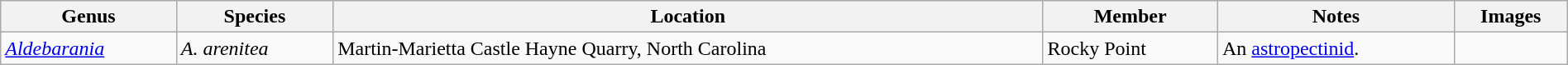<table class="wikitable" width="100%" align="center">
<tr>
<th>Genus</th>
<th>Species</th>
<th>Location</th>
<th>Member</th>
<th>Notes</th>
<th>Images</th>
</tr>
<tr>
<td><em><a href='#'>Aldebarania</a></em></td>
<td><em>A. arenitea</em></td>
<td>Martin-Marietta Castle Hayne Quarry, North Carolina</td>
<td>Rocky Point</td>
<td>An <a href='#'>astropectinid</a>.</td>
<td></td>
</tr>
</table>
